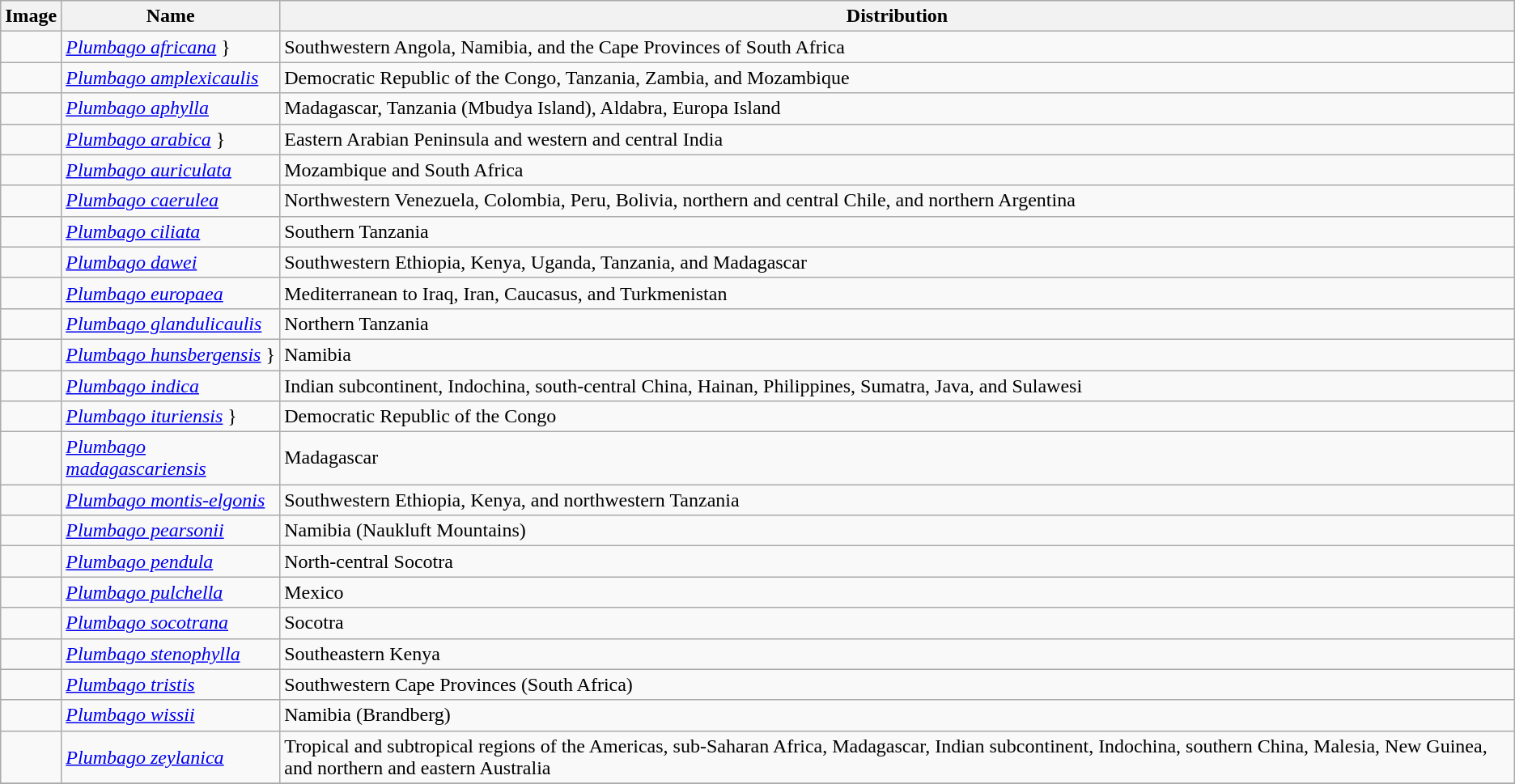<table class="wikitable collapsible">
<tr>
<th>Image</th>
<th>Name</th>
<th>Distribution</th>
</tr>
<tr>
<td></td>
<td><em><a href='#'>Plumbago africana</a></em> }</td>
<td>Southwestern Angola, Namibia, and the Cape Provinces of South Africa</td>
</tr>
<tr>
<td></td>
<td><em><a href='#'>Plumbago amplexicaulis</a></em> </td>
<td>Democratic Republic of the Congo, Tanzania, Zambia, and Mozambique</td>
</tr>
<tr>
<td></td>
<td><em><a href='#'>Plumbago aphylla</a></em> </td>
<td>Madagascar, Tanzania (Mbudya Island), Aldabra, Europa Island</td>
</tr>
<tr>
<td></td>
<td><em><a href='#'>Plumbago arabica</a></em> }</td>
<td>Eastern Arabian Peninsula and western and central India</td>
</tr>
<tr>
<td></td>
<td><em><a href='#'>Plumbago auriculata</a></em> </td>
<td>Mozambique and South Africa</td>
</tr>
<tr>
<td></td>
<td><em><a href='#'>Plumbago caerulea</a></em> </td>
<td>Northwestern Venezuela, Colombia, Peru, Bolivia, northern and central Chile, and northern Argentina</td>
</tr>
<tr>
<td></td>
<td><em><a href='#'>Plumbago ciliata</a></em> </td>
<td>Southern Tanzania</td>
</tr>
<tr>
<td></td>
<td><em><a href='#'>Plumbago dawei</a></em> </td>
<td>Southwestern Ethiopia, Kenya, Uganda, Tanzania, and Madagascar</td>
</tr>
<tr>
<td></td>
<td><em><a href='#'>Plumbago europaea</a></em> </td>
<td>Mediterranean to Iraq, Iran, Caucasus, and Turkmenistan</td>
</tr>
<tr>
<td></td>
<td><em><a href='#'>Plumbago glandulicaulis</a></em> </td>
<td>Northern Tanzania</td>
</tr>
<tr>
<td></td>
<td><em><a href='#'>Plumbago hunsbergensis</a></em> }</td>
<td>Namibia</td>
</tr>
<tr>
<td></td>
<td><em><a href='#'>Plumbago indica</a></em> </td>
<td>Indian subcontinent, Indochina, south-central China, Hainan, Philippines, Sumatra, Java, and Sulawesi</td>
</tr>
<tr>
<td></td>
<td><em><a href='#'>Plumbago ituriensis</a></em> }</td>
<td>Democratic Republic of the Congo</td>
</tr>
<tr>
<td></td>
<td><em><a href='#'>Plumbago madagascariensis</a></em> </td>
<td>Madagascar</td>
</tr>
<tr>
<td></td>
<td><em><a href='#'>Plumbago montis-elgonis</a></em> </td>
<td>Southwestern Ethiopia, Kenya, and northwestern Tanzania</td>
</tr>
<tr>
<td></td>
<td><em><a href='#'>Plumbago pearsonii</a></em> </td>
<td>Namibia (Naukluft Mountains)</td>
</tr>
<tr>
<td></td>
<td><em><a href='#'>Plumbago pendula</a></em> </td>
<td>North-central Socotra</td>
</tr>
<tr>
<td></td>
<td><em><a href='#'>Plumbago pulchella</a></em> </td>
<td>Mexico</td>
</tr>
<tr>
<td></td>
<td><em><a href='#'>Plumbago socotrana</a></em> </td>
<td>Socotra</td>
</tr>
<tr>
<td></td>
<td><em><a href='#'>Plumbago stenophylla</a></em> </td>
<td>Southeastern Kenya</td>
</tr>
<tr>
<td></td>
<td><em><a href='#'>Plumbago tristis</a></em> </td>
<td>Southwestern Cape Provinces (South Africa)</td>
</tr>
<tr>
<td></td>
<td><em><a href='#'>Plumbago wissii</a></em> </td>
<td>Namibia (Brandberg)</td>
</tr>
<tr>
<td></td>
<td><em><a href='#'>Plumbago zeylanica</a></em> </td>
<td>Tropical and subtropical regions of the Americas, sub-Saharan Africa, Madagascar, Indian subcontinent, Indochina, southern China, Malesia, New Guinea, and northern and eastern Australia</td>
</tr>
<tr>
</tr>
</table>
